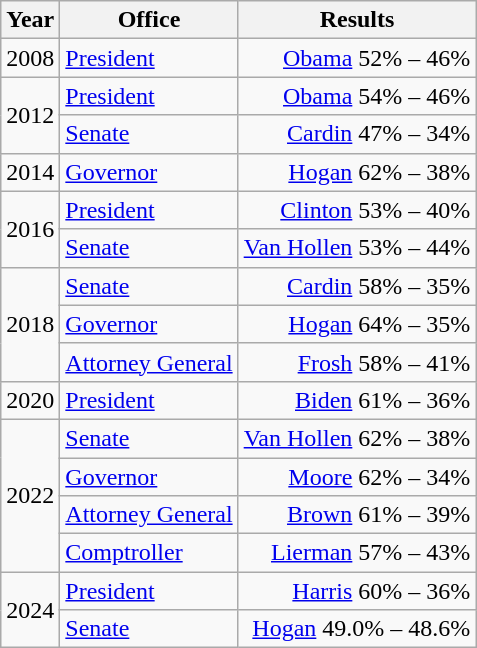<table class=wikitable>
<tr>
<th>Year</th>
<th>Office</th>
<th>Results</th>
</tr>
<tr>
<td>2008</td>
<td><a href='#'>President</a></td>
<td align="right" ><a href='#'>Obama</a> 52% – 46%</td>
</tr>
<tr>
<td rowspan=2>2012</td>
<td><a href='#'>President</a></td>
<td align="right" ><a href='#'>Obama</a> 54% – 46%</td>
</tr>
<tr>
<td><a href='#'>Senate</a></td>
<td align="right" ><a href='#'>Cardin</a> 47% – 34%</td>
</tr>
<tr>
<td>2014</td>
<td><a href='#'>Governor</a></td>
<td align="right" ><a href='#'>Hogan</a> 62% – 38%</td>
</tr>
<tr>
<td rowspan=2>2016</td>
<td><a href='#'>President</a></td>
<td align="right" ><a href='#'>Clinton</a> 53% – 40%</td>
</tr>
<tr>
<td><a href='#'>Senate</a></td>
<td align="right" ><a href='#'>Van Hollen</a> 53% – 44%</td>
</tr>
<tr>
<td rowspan=3>2018</td>
<td><a href='#'>Senate</a></td>
<td align="right" ><a href='#'>Cardin</a> 58% – 35%</td>
</tr>
<tr>
<td><a href='#'>Governor</a></td>
<td align="right" ><a href='#'>Hogan</a> 64% – 35%</td>
</tr>
<tr>
<td><a href='#'>Attorney General</a></td>
<td align="right" ><a href='#'>Frosh</a> 58% – 41%</td>
</tr>
<tr>
<td>2020</td>
<td><a href='#'>President</a></td>
<td align="right" ><a href='#'>Biden</a> 61% – 36%</td>
</tr>
<tr>
<td rowspan=4>2022</td>
<td><a href='#'>Senate</a></td>
<td align="right" ><a href='#'>Van Hollen</a> 62% – 38%</td>
</tr>
<tr>
<td><a href='#'>Governor</a></td>
<td align="right" ><a href='#'>Moore</a> 62% – 34%</td>
</tr>
<tr>
<td><a href='#'>Attorney General</a></td>
<td align="right" ><a href='#'>Brown</a> 61% – 39%</td>
</tr>
<tr>
<td><a href='#'>Comptroller</a></td>
<td align="right" ><a href='#'>Lierman</a> 57% – 43%</td>
</tr>
<tr>
<td rowspan=2>2024</td>
<td><a href='#'>President</a></td>
<td align="right" ><a href='#'>Harris</a> 60% – 36%</td>
</tr>
<tr>
<td><a href='#'>Senate</a></td>
<td align="right" ><a href='#'>Hogan</a> 49.0% – 48.6%</td>
</tr>
</table>
